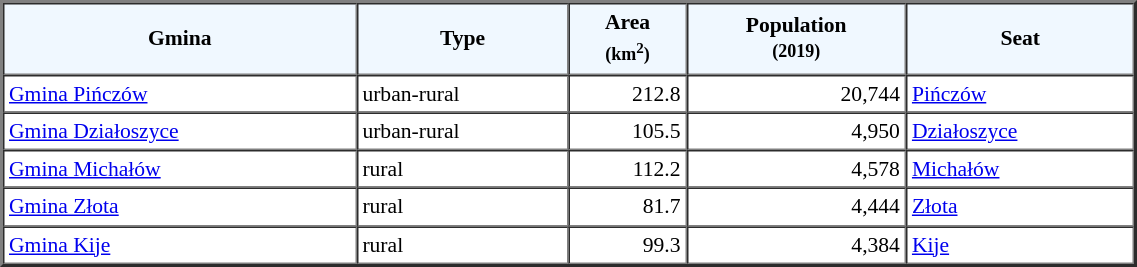<table width="60%" border="2" cellpadding="3" cellspacing="0" style="font-size:90%;line-height:120%;">
<tr bgcolor="F0F8FF">
<td style="text-align:center;"><strong>Gmina</strong></td>
<td style="text-align:center;"><strong>Type</strong></td>
<td style="text-align:center;"><strong>Area<br><small>(km<sup>2</sup>)</small></strong></td>
<td style="text-align:center;"><strong>Population<br><small>(2019)</small></strong></td>
<td style="text-align:center;"><strong>Seat</strong></td>
</tr>
<tr>
<td><a href='#'>Gmina Pińczów</a></td>
<td>urban-rural</td>
<td style="text-align:right;">212.8</td>
<td style="text-align:right;">20,744</td>
<td><a href='#'>Pińczów</a></td>
</tr>
<tr>
<td><a href='#'>Gmina Działoszyce</a></td>
<td>urban-rural</td>
<td style="text-align:right;">105.5</td>
<td style="text-align:right;">4,950</td>
<td><a href='#'>Działoszyce</a></td>
</tr>
<tr>
<td><a href='#'>Gmina Michałów</a></td>
<td>rural</td>
<td style="text-align:right;">112.2</td>
<td style="text-align:right;">4,578</td>
<td><a href='#'>Michałów</a></td>
</tr>
<tr>
<td><a href='#'>Gmina Złota</a></td>
<td>rural</td>
<td style="text-align:right;">81.7</td>
<td style="text-align:right;">4,444</td>
<td><a href='#'>Złota</a></td>
</tr>
<tr>
<td><a href='#'>Gmina Kije</a></td>
<td>rural</td>
<td style="text-align:right;">99.3</td>
<td style="text-align:right;">4,384</td>
<td><a href='#'>Kije</a></td>
</tr>
<tr>
</tr>
</table>
